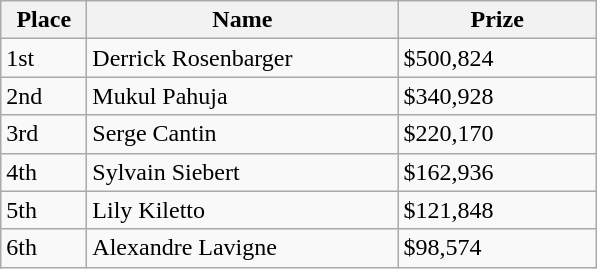<table class="wikitable">
<tr>
<th style="width:50px;">Place</th>
<th style="width:200px;">Name</th>
<th style="width:125px;">Prize</th>
</tr>
<tr>
<td>1st</td>
<td> Derrick Rosenbarger</td>
<td>$500,824</td>
</tr>
<tr>
<td>2nd</td>
<td> Mukul Pahuja</td>
<td>$340,928</td>
</tr>
<tr>
<td>3rd</td>
<td> Serge Cantin</td>
<td>$220,170</td>
</tr>
<tr>
<td>4th</td>
<td> Sylvain Siebert</td>
<td>$162,936</td>
</tr>
<tr>
<td>5th</td>
<td> Lily Kiletto</td>
<td>$121,848</td>
</tr>
<tr>
<td>6th</td>
<td> Alexandre Lavigne</td>
<td>$98,574</td>
</tr>
</table>
